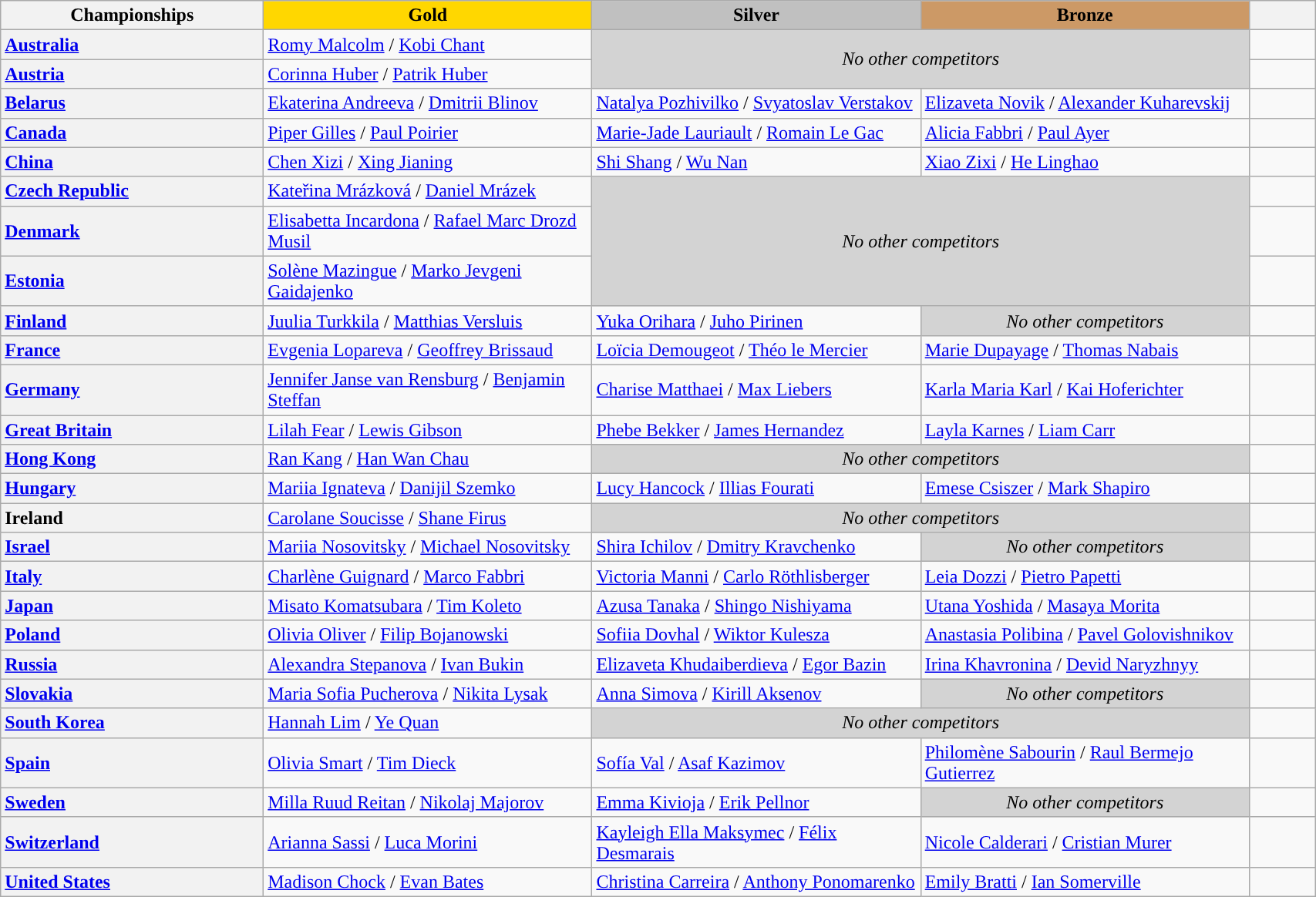<table class="wikitable unsortable" style="text-align:left; width:90%;">
<tr>
<th scope="col" style="text-align:center; width:20%;">Championships</th>
<td scope="col" style="text-align:center; width:25%; background:gold"><strong>Gold</strong></td>
<td scope="col" style="text-align:center; width:25%; background:silver"><strong>Silver</strong></td>
<td scope="col" style="text-align:center; width:25%; background:#c96"><strong>Bronze</strong></td>
<th scope="col" style="text-align:center; width:5%;"></th>
</tr>
<tr>
<th scope="row" style="text-align:left"> <a href='#'>Australia</a></th>
<td><a href='#'>Romy Malcolm</a> / <a href='#'>Kobi Chant</a></td>
<td colspan="2" rowspan="2" align="center" bgcolor="lightgray"><em>No other competitors</em></td>
<td></td>
</tr>
<tr>
<th scope="row" style="text-align:left"> <a href='#'>Austria</a></th>
<td><a href='#'>Corinna Huber</a> / <a href='#'>Patrik Huber</a></td>
<td></td>
</tr>
<tr>
<th scope="row" style="text-align:left"> <a href='#'>Belarus</a></th>
<td><a href='#'>Ekaterina Andreeva</a> / <a href='#'>Dmitrii Blinov</a></td>
<td><a href='#'>Natalya Pozhivilko</a> / <a href='#'>Svyatoslav Verstakov</a></td>
<td><a href='#'>Elizaveta Novik</a> / <a href='#'>Alexander Kuharevskij</a></td>
<td></td>
</tr>
<tr>
<th scope="row" style="text-align:left"> <a href='#'>Canada</a></th>
<td><a href='#'>Piper Gilles</a> / <a href='#'>Paul Poirier</a></td>
<td><a href='#'>Marie-Jade Lauriault</a> / <a href='#'>Romain Le Gac</a></td>
<td><a href='#'>Alicia Fabbri</a> / <a href='#'>Paul Ayer</a></td>
<td></td>
</tr>
<tr>
<th scope="row" style="text-align:left"> <a href='#'>China</a></th>
<td><a href='#'>Chen Xizi</a> / <a href='#'>Xing Jianing</a></td>
<td><a href='#'>Shi Shang</a> / <a href='#'>Wu Nan</a></td>
<td><a href='#'>Xiao Zixi</a> / <a href='#'>He Linghao</a></td>
<td></td>
</tr>
<tr>
<th scope="row" style="text-align:left"> <a href='#'>Czech Republic</a></th>
<td><a href='#'>Kateřina Mrázková</a> / <a href='#'>Daniel Mrázek</a></td>
<td colspan="2" rowspan="3" align="center" bgcolor="lightgray"><em>No other competitors</em></td>
<td></td>
</tr>
<tr>
<th scope="row" style="text-align:left"> <a href='#'>Denmark</a></th>
<td><a href='#'>Elisabetta Incardona</a> / <a href='#'>Rafael Marc Drozd Musil</a></td>
<td></td>
</tr>
<tr>
<th scope="row" style="text-align:left"> <a href='#'>Estonia</a></th>
<td><a href='#'>Solène Mazingue</a> / <a href='#'>Marko Jevgeni Gaidajenko</a></td>
<td></td>
</tr>
<tr>
<th scope="row" style="text-align:left"> <a href='#'>Finland</a></th>
<td><a href='#'>Juulia Turkkila</a> / <a href='#'>Matthias Versluis</a></td>
<td><a href='#'>Yuka Orihara</a> / <a href='#'>Juho Pirinen</a></td>
<td align="center" bgcolor="lightgray"><em>No other competitors</em></td>
<td></td>
</tr>
<tr>
<th scope="row" style="text-align:left"> <a href='#'>France</a></th>
<td><a href='#'>Evgenia Lopareva</a> / <a href='#'>Geoffrey Brissaud</a></td>
<td><a href='#'>Loïcia Demougeot</a> / <a href='#'>Théo le Mercier</a></td>
<td><a href='#'>Marie Dupayage</a> / <a href='#'>Thomas Nabais</a></td>
<td></td>
</tr>
<tr>
<th scope="row" style="text-align:left"> <a href='#'>Germany</a></th>
<td><a href='#'>Jennifer Janse van Rensburg</a> / <a href='#'>Benjamin Steffan</a></td>
<td><a href='#'>Charise Matthaei</a> / <a href='#'>Max Liebers</a></td>
<td><a href='#'>Karla Maria Karl</a> / <a href='#'>Kai Hoferichter</a></td>
<td></td>
</tr>
<tr>
<th scope="row" style="text-align:left"> <a href='#'>Great Britain</a></th>
<td><a href='#'>Lilah Fear</a> / <a href='#'>Lewis Gibson</a></td>
<td><a href='#'>Phebe Bekker</a> / <a href='#'>James Hernandez</a></td>
<td><a href='#'>Layla Karnes</a> / <a href='#'>Liam Carr</a></td>
<td></td>
</tr>
<tr>
<th scope="row" style="text-align:left"> <a href='#'>Hong Kong</a></th>
<td><a href='#'>Ran Kang</a> / <a href='#'>Han Wan Chau</a></td>
<td colspan="2" align="center" bgcolor="lightgray"><em>No other competitors</em></td>
<td></td>
</tr>
<tr>
<th scope="row" style="text-align:left"> <a href='#'>Hungary</a></th>
<td><a href='#'>Mariia Ignateva</a> / <a href='#'>Danijil Szemko</a></td>
<td><a href='#'>Lucy Hancock</a> / <a href='#'>Illias Fourati</a></td>
<td><a href='#'>Emese Csiszer</a> / <a href='#'>Mark Shapiro</a></td>
<td></td>
</tr>
<tr>
<th scope="row" style="text-align:left"> Ireland</th>
<td><a href='#'>Carolane Soucisse</a> / <a href='#'>Shane Firus</a></td>
<td colspan="2" align="center" bgcolor="lightgray"><em>No other competitors</em></td>
<td></td>
</tr>
<tr>
<th scope="row" style="text-align:left"> <a href='#'>Israel</a></th>
<td><a href='#'>Mariia Nosovitsky</a> / <a href='#'>Michael Nosovitsky</a></td>
<td><a href='#'>Shira Ichilov</a> / <a href='#'>Dmitry Kravchenko</a></td>
<td align="center" bgcolor="lightgray"><em>No other competitors</em></td>
<td></td>
</tr>
<tr>
<th scope="row" style="text-align:left"> <a href='#'>Italy</a></th>
<td><a href='#'>Charlène Guignard</a> / <a href='#'>Marco Fabbri</a></td>
<td><a href='#'>Victoria Manni</a> / <a href='#'>Carlo Röthlisberger</a></td>
<td><a href='#'>Leia Dozzi</a> / <a href='#'>Pietro Papetti</a></td>
<td></td>
</tr>
<tr>
<th scope="row" style="text-align:left"> <a href='#'>Japan</a></th>
<td><a href='#'>Misato Komatsubara</a> / <a href='#'>Tim Koleto</a></td>
<td><a href='#'>Azusa Tanaka</a> / <a href='#'>Shingo Nishiyama</a></td>
<td><a href='#'>Utana Yoshida</a> / <a href='#'>Masaya Morita</a></td>
<td></td>
</tr>
<tr>
<th scope="row" style="text-align:left"> <a href='#'>Poland</a></th>
<td><a href='#'>Olivia Oliver</a> / <a href='#'>Filip Bojanowski</a></td>
<td><a href='#'>Sofiia Dovhal</a> / <a href='#'>Wiktor Kulesza</a></td>
<td><a href='#'>Anastasia Polibina</a> / <a href='#'>Pavel Golovishnikov</a></td>
<td></td>
</tr>
<tr>
<th scope="row" style="text-align:left"> <a href='#'>Russia</a></th>
<td><a href='#'>Alexandra Stepanova</a> / <a href='#'>Ivan Bukin</a></td>
<td><a href='#'>Elizaveta Khudaiberdieva</a> / <a href='#'>Egor Bazin</a></td>
<td><a href='#'>Irina Khavronina</a> / <a href='#'>Devid Naryzhnyy</a></td>
<td></td>
</tr>
<tr>
<th scope="row" style="text-align:left"> <a href='#'>Slovakia</a></th>
<td><a href='#'>Maria Sofia Pucherova</a> / <a href='#'>Nikita Lysak</a></td>
<td><a href='#'>Anna Simova</a> / <a href='#'>Kirill Aksenov</a></td>
<td align="center" bgcolor="lightgray"><em>No other competitors</em></td>
<td></td>
</tr>
<tr>
<th scope="row" style="text-align:left"> <a href='#'>South Korea</a></th>
<td><a href='#'>Hannah Lim</a> / <a href='#'>Ye Quan</a></td>
<td colspan=2 align="center" bgcolor="lightgray"><em>No other competitors</em></td>
<td></td>
</tr>
<tr>
<th scope="row" style="text-align:left"> <a href='#'>Spain</a></th>
<td><a href='#'>Olivia Smart</a> / <a href='#'>Tim Dieck</a></td>
<td><a href='#'>Sofía Val</a> / <a href='#'>Asaf Kazimov</a></td>
<td><a href='#'>Philomène Sabourin</a> / <a href='#'>Raul Bermejo Gutierrez</a></td>
<td></td>
</tr>
<tr>
<th scope="row" style="text-align:left"> <a href='#'>Sweden</a></th>
<td><a href='#'>Milla Ruud Reitan</a> / <a href='#'>Nikolaj Majorov</a></td>
<td><a href='#'>Emma Kivioja</a> / <a href='#'>Erik Pellnor</a></td>
<td align="center" bgcolor="lightgray"><em>No other competitors</em></td>
<td></td>
</tr>
<tr>
<th scope="row" style="text-align:left"> <a href='#'>Switzerland</a></th>
<td><a href='#'>Arianna Sassi</a> / <a href='#'>Luca Morini</a></td>
<td><a href='#'>Kayleigh Ella Maksymec</a> / <a href='#'>Félix Desmarais</a></td>
<td><a href='#'>Nicole Calderari</a> / <a href='#'>Cristian Murer</a></td>
<td></td>
</tr>
<tr>
<th scope="row" style="text-align:left"> <a href='#'>United States</a></th>
<td><a href='#'>Madison Chock</a> / <a href='#'>Evan Bates</a></td>
<td><a href='#'>Christina Carreira</a> / <a href='#'>Anthony Ponomarenko</a></td>
<td><a href='#'>Emily Bratti</a> / <a href='#'>Ian Somerville</a></td>
<td></td>
</tr>
</table>
